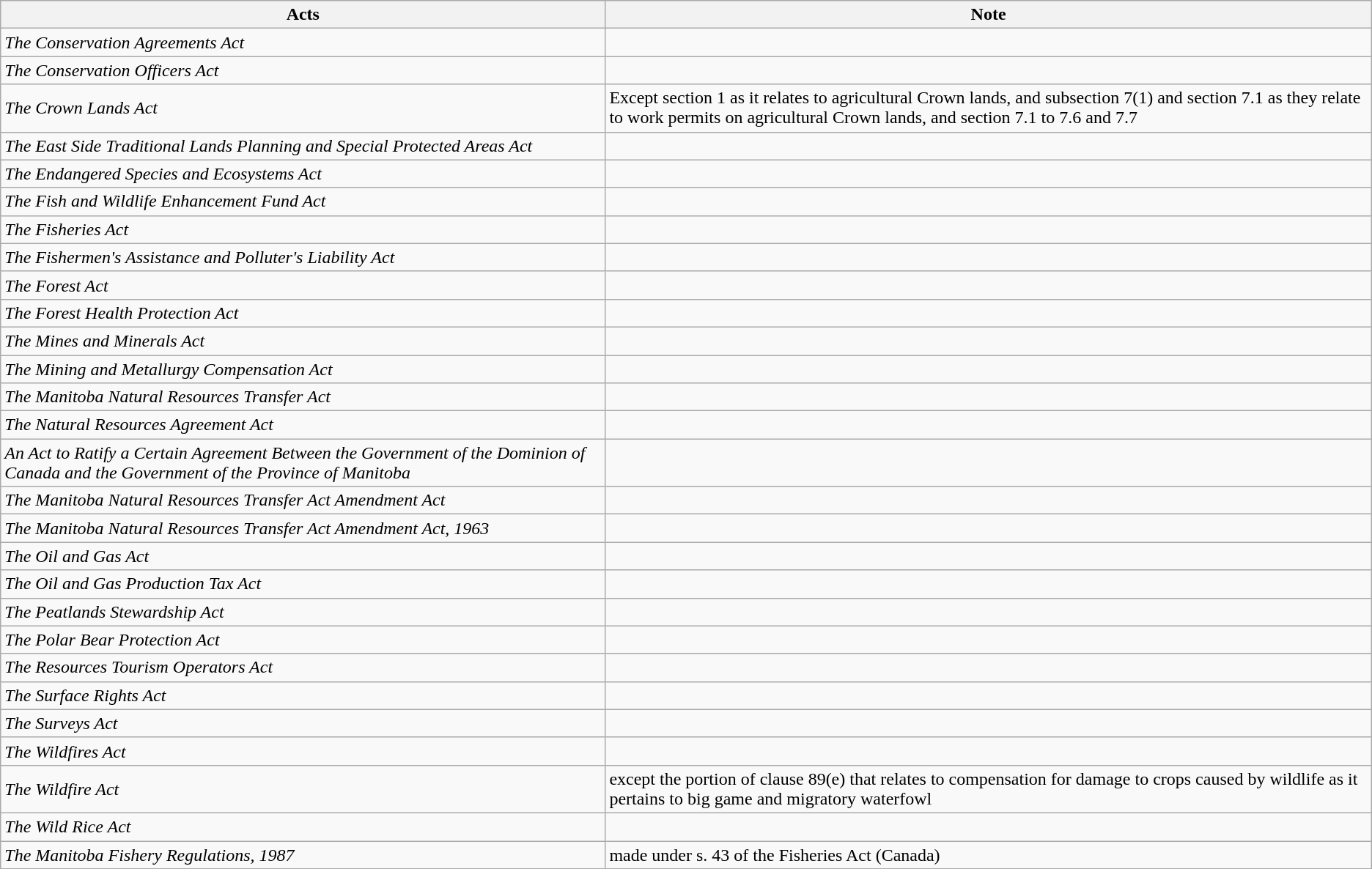<table class="wikitable sortable">
<tr>
<th>Acts</th>
<th>Note</th>
</tr>
<tr>
<td><em>The Conservation Agreements Act</em></td>
<td></td>
</tr>
<tr>
<td><em>The Conservation Officers Act</em></td>
<td></td>
</tr>
<tr>
<td><em>The Crown Lands Act</em></td>
<td>Except section 1 as it relates to agricultural Crown lands, and subsection 7(1) and section 7.1 as they relate to work permits on agricultural Crown lands, and section 7.1 to 7.6 and 7.7</td>
</tr>
<tr>
<td><em>The East Side Traditional Lands Planning and Special Protected Areas Act</em></td>
<td></td>
</tr>
<tr>
<td><em>The Endangered Species and Ecosystems Act</em></td>
<td></td>
</tr>
<tr>
<td><em>The Fish and Wildlife Enhancement Fund Act</em></td>
<td></td>
</tr>
<tr>
<td><em>The Fisheries Act</em></td>
<td></td>
</tr>
<tr>
<td><em>The Fishermen's Assistance and Polluter's Liability Act</em></td>
<td></td>
</tr>
<tr>
<td><em>The Forest Act</em></td>
<td></td>
</tr>
<tr>
<td><em>The Forest Health Protection Act</em></td>
<td></td>
</tr>
<tr>
<td><em>The Mines and Minerals Act</em></td>
<td></td>
</tr>
<tr>
<td><em>The Mining and Metallurgy Compensation Act</em></td>
<td></td>
</tr>
<tr>
<td><em>The Manitoba Natural Resources Transfer Act</em></td>
<td></td>
</tr>
<tr>
<td><em>The Natural Resources Agreement Act</em></td>
<td></td>
</tr>
<tr>
<td><em>An Act to Ratify a Certain Agreement Between the Government of the Dominion of Canada and the Government of the Province of Manitoba</em></td>
<td></td>
</tr>
<tr>
<td><em>The Manitoba Natural Resources Transfer Act Amendment Act </em></td>
<td></td>
</tr>
<tr>
<td><em>The Manitoba Natural Resources Transfer Act Amendment Act, 1963</em></td>
<td></td>
</tr>
<tr>
<td><em>The Oil and Gas Act</em></td>
<td></td>
</tr>
<tr>
<td><em>The Oil and Gas Production Tax Act</em></td>
<td></td>
</tr>
<tr>
<td><em>The Peatlands Stewardship Act</em></td>
<td></td>
</tr>
<tr>
<td><em>The Polar Bear Protection Act</em></td>
<td></td>
</tr>
<tr>
<td><em>The Resources Tourism Operators Act</em></td>
<td></td>
</tr>
<tr>
<td><em>The Surface Rights Act</em></td>
<td></td>
</tr>
<tr>
<td><em>The Surveys Act</em></td>
<td></td>
</tr>
<tr>
<td><em>The Wildfires Act</em></td>
<td></td>
</tr>
<tr>
<td><em>The Wildfire Act</em></td>
<td>except the portion of clause 89(e) that relates to compensation for damage to crops caused by wildlife as it pertains to big game and migratory waterfowl</td>
</tr>
<tr>
<td><em>The Wild Rice Act</em></td>
<td></td>
</tr>
<tr>
<td><em>The Manitoba Fishery Regulations, 1987</em></td>
<td>made under s. 43 of the Fisheries Act (Canada)</td>
</tr>
</table>
